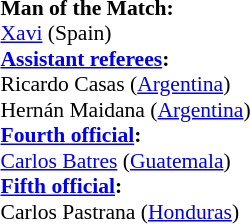<table style="width:50%;font-size:90%">
<tr>
<td><br><strong>Man of the Match:</strong>
<br><a href='#'>Xavi</a> (Spain)<br><strong><a href='#'>Assistant referees</a>:</strong>
<br>Ricardo Casas (<a href='#'>Argentina</a>)
<br>Hernán Maidana (<a href='#'>Argentina</a>)
<br><strong><a href='#'>Fourth official</a>:</strong>
<br><a href='#'>Carlos Batres</a> (<a href='#'>Guatemala</a>)
<br><strong><a href='#'>Fifth official</a>:</strong>
<br>Carlos Pastrana (<a href='#'>Honduras</a>)</td>
</tr>
</table>
